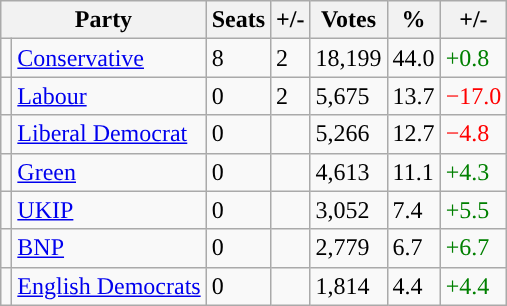<table class="wikitable">
<tr>
<th colspan="2">Party</th>
<th>Seats</th>
<th>+/-</th>
<th>Votes</th>
<th>%</th>
<th>+/-</th>
</tr>
<tr>
<td style="background-color: "></td>
<td><a href='#'>Conservative</a></td>
<td>8</td>
<td> 2</td>
<td>18,199</td>
<td>44.0</td>
<td style="color:green">+0.8</td>
</tr>
<tr>
<td style="background-color: "></td>
<td><a href='#'>Labour</a></td>
<td>0</td>
<td> 2</td>
<td>5,675</td>
<td>13.7</td>
<td style="color:red">−17.0</td>
</tr>
<tr>
<td style="background-color: "></td>
<td><a href='#'>Liberal Democrat</a></td>
<td>0</td>
<td></td>
<td>5,266</td>
<td>12.7</td>
<td style="color:red">−4.8</td>
</tr>
<tr>
<td style="background-color: "></td>
<td><a href='#'>Green</a></td>
<td>0</td>
<td></td>
<td>4,613</td>
<td>11.1</td>
<td style="color:green">+4.3</td>
</tr>
<tr>
<td style="background-color: "></td>
<td><a href='#'>UKIP</a></td>
<td>0</td>
<td></td>
<td>3,052</td>
<td>7.4</td>
<td style="color:green">+5.5</td>
</tr>
<tr>
<td style="background-color: "></td>
<td><a href='#'>BNP</a></td>
<td>0</td>
<td></td>
<td>2,779</td>
<td>6.7</td>
<td style="color:green">+6.7</td>
</tr>
<tr>
<td style="background-color: "></td>
<td><a href='#'>English Democrats</a></td>
<td>0</td>
<td></td>
<td>1,814</td>
<td>4.4</td>
<td style="color:green">+4.4</td>
</tr>
</table>
